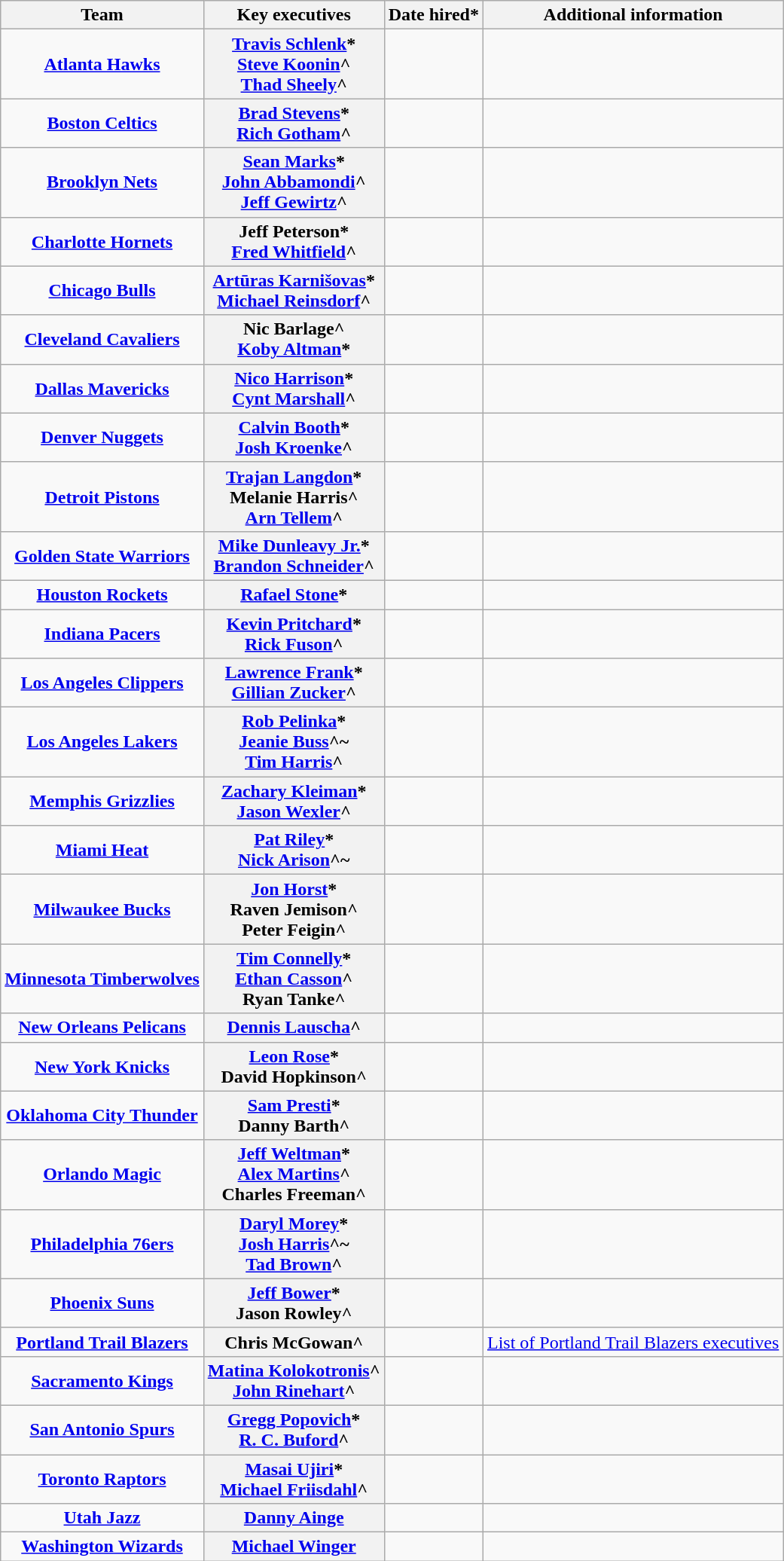<table style="text-align:center" class="wikitable sortable">
<tr>
<th>Team</th>
<th>Key executives</th>
<th>Date hired*</th>
<th>Additional information</th>
</tr>
<tr>
<td><strong><a href='#'>Atlanta Hawks</a></strong></td>
<th scope="row"><a href='#'>Travis Schlenk</a>* <br><a href='#'>Steve Koonin</a>^ <br><a href='#'>Thad Sheely</a>^</th>
<td><a href='#'></a></td>
<td></td>
</tr>
<tr>
<td><strong><a href='#'>Boston Celtics</a></strong></td>
<th scope="row"><a href='#'>Brad Stevens</a>*<br><a href='#'>Rich Gotham</a>^</th>
<td><a href='#'></a></td>
</tr>
<tr>
<td><strong><a href='#'>Brooklyn Nets</a></strong></td>
<th scope="row"><a href='#'>Sean Marks</a>*<br> <a href='#'>John Abbamondi</a>^<br> <a href='#'>Jeff Gewirtz</a>^</th>
<td><a href='#'></a></td>
<td></td>
</tr>
<tr>
<td><strong><a href='#'>Charlotte Hornets</a></strong></td>
<th scope="row">Jeff Peterson*<br><a href='#'>Fred Whitfield</a>^</th>
<td><a href='#'></a></td>
<td></td>
</tr>
<tr>
<td><strong><a href='#'>Chicago Bulls</a></strong></td>
<th scope="row"><a href='#'>Artūras Karnišovas</a>*<br><a href='#'>Michael Reinsdorf</a>^</th>
<td><a href='#'></a></td>
<td></td>
</tr>
<tr>
<td><strong><a href='#'>Cleveland Cavaliers</a></strong></td>
<th scope="row">Nic Barlage^ <br> <a href='#'>Koby Altman</a>*</th>
<td><a href='#'></a></td>
<td></td>
</tr>
<tr>
<td><strong><a href='#'>Dallas Mavericks</a></strong></td>
<th scope="row"><a href='#'>Nico Harrison</a>*<br> <a href='#'>Cynt Marshall</a>^</th>
<td><a href='#'></a></td>
<td></td>
</tr>
<tr>
<td><strong><a href='#'>Denver Nuggets</a></strong></td>
<th scope="row"><a href='#'>Calvin Booth</a>*<br> <a href='#'>Josh Kroenke</a>^</th>
<td><a href='#'></a></td>
<td></td>
</tr>
<tr>
<td><strong><a href='#'>Detroit Pistons</a></strong></td>
<th scope="row"><a href='#'>Trajan Langdon</a>*<br> Melanie Harris^<br> <a href='#'>Arn Tellem</a>^</th>
<td><a href='#'></a></td>
<td></td>
</tr>
<tr>
<td><strong><a href='#'>Golden State Warriors</a></strong></td>
<th scope="row"><a href='#'>Mike Dunleavy Jr.</a>* <br> <a href='#'>Brandon Schneider</a>^</th>
<td><a href='#'></a></td>
<td></td>
</tr>
<tr>
<td><strong><a href='#'>Houston Rockets</a></strong></td>
<th scope="row"><a href='#'>Rafael Stone</a>*</th>
<td><a href='#'></a></td>
<td></td>
</tr>
<tr>
<td><strong><a href='#'>Indiana Pacers</a></strong></td>
<th scope="row"><a href='#'>Kevin Pritchard</a>*<br> <a href='#'>Rick Fuson</a>^</th>
<td><a href='#'></a></td>
<td></td>
</tr>
<tr>
<td><strong><a href='#'>Los Angeles Clippers</a></strong></td>
<th scope="row"><a href='#'>Lawrence Frank</a>*<br> <a href='#'>Gillian Zucker</a>^</th>
<td><a href='#'></a></td>
<td></td>
</tr>
<tr>
<td><strong><a href='#'>Los Angeles Lakers</a></strong></td>
<th scope="row"><a href='#'>Rob Pelinka</a>*<br> <a href='#'>Jeanie Buss</a>^~<br> <a href='#'>Tim Harris</a>^</th>
<td><a href='#'></a></td>
<td></td>
</tr>
<tr>
<td><strong><a href='#'>Memphis Grizzlies</a></strong></td>
<th scope="row"><a href='#'>Zachary Kleiman</a>*<br> <a href='#'>Jason Wexler</a>^</th>
<td><a href='#'></a></td>
<td></td>
</tr>
<tr>
<td><strong><a href='#'>Miami Heat</a></strong></td>
<th scope="row"><a href='#'>Pat Riley</a>*<br> <a href='#'>Nick Arison</a>^~</th>
<td><a href='#'></a></td>
<td></td>
</tr>
<tr>
<td><strong><a href='#'>Milwaukee Bucks</a></strong></td>
<th scope="row"><a href='#'>Jon Horst</a>*<br> Raven Jemison^<br> Peter Feigin^</th>
<td><a href='#'></a></td>
<td></td>
</tr>
<tr>
<td><strong><a href='#'>Minnesota Timberwolves</a></strong></td>
<th scope="row"><a href='#'>Tim Connelly</a>*<br> <a href='#'>Ethan Casson</a>^<br> Ryan Tanke^</th>
<td><a href='#'></a></td>
<td></td>
</tr>
<tr>
<td><strong><a href='#'>New Orleans Pelicans</a></strong></td>
<th scope="row"><a href='#'>Dennis Lauscha</a>^</th>
<td><a href='#'></a></td>
<td></td>
</tr>
<tr>
<td><strong><a href='#'>New York Knicks</a></strong></td>
<th scope="row"><a href='#'>Leon Rose</a>*<br> David Hopkinson^</th>
<td><a href='#'></a></td>
<td></td>
</tr>
<tr>
<td><strong><a href='#'>Oklahoma City Thunder</a></strong></td>
<th scope="row"><a href='#'>Sam Presti</a>*<br> Danny Barth^</th>
<td><a href='#'></a></td>
<td></td>
</tr>
<tr>
<td><strong><a href='#'>Orlando Magic</a></strong></td>
<th scope="row"><a href='#'>Jeff Weltman</a>*<br> <a href='#'>Alex Martins</a>^<br> Charles Freeman^</th>
<td><a href='#'></a></td>
<td></td>
</tr>
<tr>
<td><strong><a href='#'>Philadelphia 76ers</a></strong></td>
<th scope="row"><a href='#'>Daryl Morey</a>*<br> <a href='#'>Josh Harris</a>^~ <br> <a href='#'>Tad Brown</a>^</th>
<td><a href='#'></a></td>
<td></td>
</tr>
<tr>
<td><strong><a href='#'>Phoenix Suns</a></strong></td>
<th scope="row"><a href='#'>Jeff Bower</a>*<br> Jason Rowley^</th>
<td><a href='#'></a></td>
<td></td>
</tr>
<tr>
<td><strong><a href='#'>Portland Trail Blazers</a></strong></td>
<th scope="row">Chris McGowan^</th>
<td><a href='#'></a></td>
<td><a href='#'>List of Portland Trail Blazers executives</a></td>
</tr>
<tr>
<td><strong><a href='#'>Sacramento Kings</a></strong></td>
<th scope="row"><a href='#'>Matina Kolokotronis</a>^<br> <a href='#'>John Rinehart</a>^</th>
<td><a href='#'></a></td>
<td></td>
</tr>
<tr>
<td><strong><a href='#'>San Antonio Spurs</a></strong></td>
<th scope="row"><a href='#'>Gregg Popovich</a>*<br> <a href='#'>R. C. Buford</a>^</th>
<td><a href='#'></a></td>
<td></td>
</tr>
<tr>
<td><strong><a href='#'>Toronto Raptors</a></strong></td>
<th scope="row"><a href='#'>Masai Ujiri</a>*<br> <a href='#'>Michael Friisdahl</a>^</th>
<td><a href='#'></a></td>
<td></td>
</tr>
<tr>
<td><strong><a href='#'>Utah Jazz</a></strong></td>
<th scope="row"><a href='#'>Danny Ainge</a></th>
<td><a href='#'></a></td>
<td></td>
</tr>
<tr>
<td><strong><a href='#'>Washington Wizards</a></strong></td>
<th scope="row"><a href='#'>Michael Winger</a></th>
<td><a href='#'></a></td>
<td></td>
</tr>
</table>
